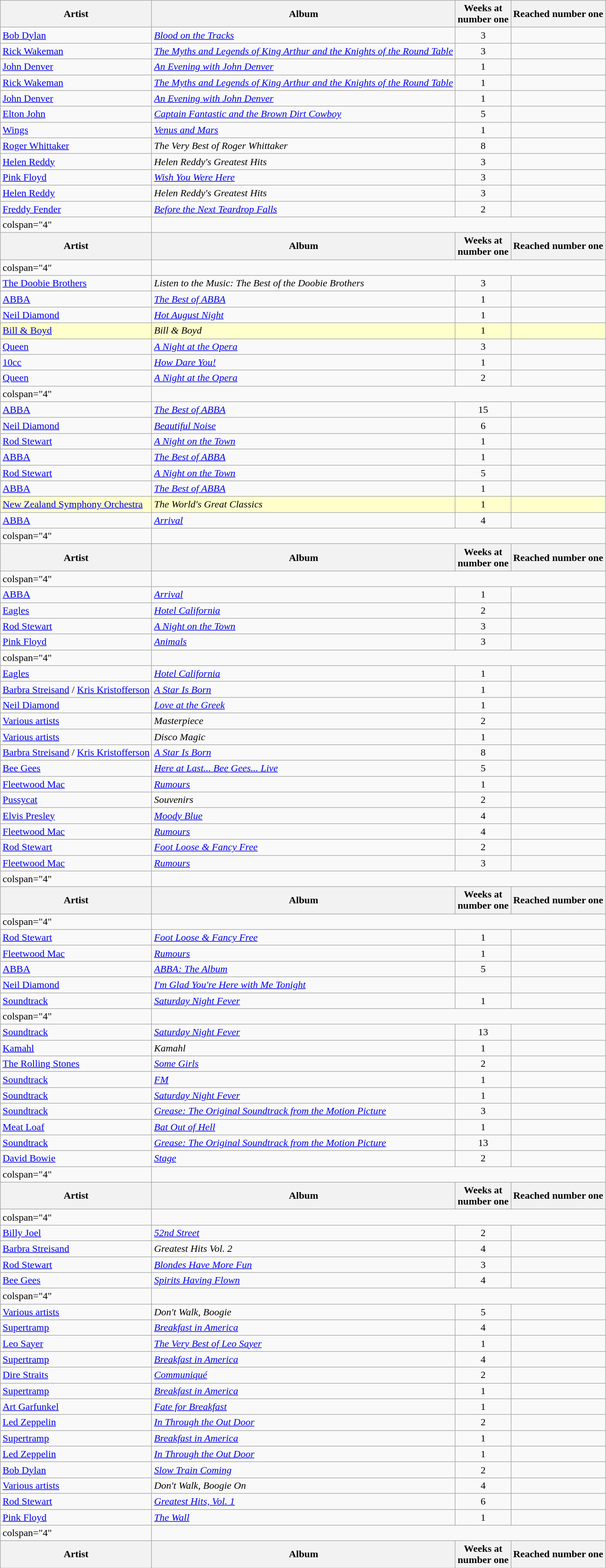<table class="wikitable plainrowheaders sortable">
<tr>
<th scope=col>Artist</th>
<th scope=col>Album</th>
<th scope=col>Weeks at<br>number one</th>
<th scope=col>Reached number one</th>
</tr>
<tr>
<td><a href='#'>Bob Dylan</a></td>
<td><em><a href='#'>Blood on the Tracks</a></em></td>
<td align=center>3</td>
<td></td>
</tr>
<tr>
<td><a href='#'>Rick Wakeman</a></td>
<td><em><a href='#'>The Myths and Legends of King Arthur and the Knights of the Round Table</a></em></td>
<td align=center>3</td>
<td></td>
</tr>
<tr>
<td><a href='#'>John Denver</a></td>
<td><em><a href='#'>An Evening with John Denver</a></em></td>
<td align=center>1</td>
<td></td>
</tr>
<tr>
<td><a href='#'>Rick Wakeman</a></td>
<td><em><a href='#'>The Myths and Legends of King Arthur and the Knights of the Round Table</a></em></td>
<td align=center>1</td>
<td></td>
</tr>
<tr>
<td><a href='#'>John Denver</a></td>
<td><em><a href='#'>An Evening with John Denver</a></em></td>
<td align=center>1</td>
<td></td>
</tr>
<tr>
<td><a href='#'>Elton John</a></td>
<td><em><a href='#'>Captain Fantastic and the Brown Dirt Cowboy</a></em></td>
<td align=center>5</td>
<td></td>
</tr>
<tr>
<td><a href='#'>Wings</a></td>
<td><em><a href='#'>Venus and Mars</a></em></td>
<td align=center>1</td>
<td></td>
</tr>
<tr>
<td><a href='#'>Roger Whittaker</a></td>
<td><em>The Very Best of Roger Whittaker</em></td>
<td align=center>8</td>
<td></td>
</tr>
<tr>
<td><a href='#'>Helen Reddy</a></td>
<td><em>Helen Reddy's Greatest Hits</em></td>
<td align=center>3</td>
<td></td>
</tr>
<tr>
<td><a href='#'>Pink Floyd</a></td>
<td><em><a href='#'>Wish You Were Here</a></em></td>
<td align=center>3</td>
<td></td>
</tr>
<tr>
<td><a href='#'>Helen Reddy</a></td>
<td><em>Helen Reddy's Greatest Hits</em></td>
<td align=center>3</td>
<td></td>
</tr>
<tr>
<td><a href='#'>Freddy Fender</a></td>
<td><em><a href='#'>Before the Next Teardrop Falls</a></em></td>
<td align=center>2</td>
<td></td>
</tr>
<tr>
<td>colspan="4" </td>
</tr>
<tr>
<th scope=col>Artist</th>
<th scope=col>Album</th>
<th scope=col>Weeks at<br>number one</th>
<th scope=col>Reached number one</th>
</tr>
<tr>
<td>colspan="4" </td>
</tr>
<tr>
<td><a href='#'>The Doobie Brothers</a></td>
<td><em>Listen to the Music: The Best of the Doobie Brothers</em></td>
<td align=center>3</td>
<td></td>
</tr>
<tr>
<td><a href='#'>ABBA</a></td>
<td><em><a href='#'>The Best of ABBA</a></em></td>
<td align=center>1</td>
<td></td>
</tr>
<tr>
<td><a href='#'>Neil Diamond</a></td>
<td><em><a href='#'>Hot August Night</a></em></td>
<td align=center>1</td>
<td></td>
</tr>
<tr bgcolor="#FFFFCC">
<td><a href='#'>Bill & Boyd</a></td>
<td><em>Bill & Boyd</em></td>
<td align=center>1</td>
<td></td>
</tr>
<tr>
<td><a href='#'>Queen</a></td>
<td><em><a href='#'>A Night at the Opera</a></em></td>
<td align=center>3</td>
<td></td>
</tr>
<tr>
<td><a href='#'>10cc</a></td>
<td><em><a href='#'>How Dare You!</a></em></td>
<td align=center>1</td>
<td></td>
</tr>
<tr>
<td><a href='#'>Queen</a></td>
<td><em><a href='#'>A Night at the Opera</a></em></td>
<td align=center>2</td>
<td></td>
</tr>
<tr>
<td>colspan="4" </td>
</tr>
<tr>
<td><a href='#'>ABBA</a></td>
<td><em><a href='#'>The Best of ABBA</a></em></td>
<td align=center>15</td>
<td></td>
</tr>
<tr>
<td><a href='#'>Neil Diamond</a></td>
<td><em><a href='#'>Beautiful Noise</a></em></td>
<td align=center>6</td>
<td></td>
</tr>
<tr>
<td><a href='#'>Rod Stewart</a></td>
<td><em><a href='#'>A Night on the Town</a></em></td>
<td align=center>1</td>
<td></td>
</tr>
<tr>
<td><a href='#'>ABBA</a></td>
<td><em><a href='#'>The Best of ABBA</a></em></td>
<td align=center>1</td>
<td></td>
</tr>
<tr>
<td><a href='#'>Rod Stewart</a></td>
<td><em><a href='#'>A Night on the Town</a></em></td>
<td align=center>5</td>
<td></td>
</tr>
<tr>
<td><a href='#'>ABBA</a></td>
<td><em><a href='#'>The Best of ABBA</a></em></td>
<td align=center>1</td>
<td></td>
</tr>
<tr bgcolor="#FFFFCC">
<td><a href='#'>New Zealand Symphony Orchestra</a></td>
<td><em>The World's Great Classics</em></td>
<td align=center>1</td>
<td></td>
</tr>
<tr>
<td><a href='#'>ABBA</a></td>
<td><em><a href='#'>Arrival</a></em></td>
<td align=center>4</td>
<td></td>
</tr>
<tr>
<td>colspan="4" </td>
</tr>
<tr>
<th scope=col>Artist</th>
<th scope=col>Album</th>
<th scope=col>Weeks at<br>number one</th>
<th scope=col>Reached number one</th>
</tr>
<tr>
<td>colspan="4" </td>
</tr>
<tr>
<td><a href='#'>ABBA</a></td>
<td><em><a href='#'>Arrival</a></em></td>
<td align=center>1</td>
<td></td>
</tr>
<tr>
<td><a href='#'>Eagles</a></td>
<td><em><a href='#'>Hotel California</a></em></td>
<td align=center>2</td>
<td></td>
</tr>
<tr>
<td><a href='#'>Rod Stewart</a></td>
<td><em><a href='#'>A Night on the Town</a></em></td>
<td align=center>3</td>
<td></td>
</tr>
<tr>
<td><a href='#'>Pink Floyd</a></td>
<td><em><a href='#'>Animals</a></em></td>
<td align=center>3</td>
<td></td>
</tr>
<tr>
<td>colspan="4" </td>
</tr>
<tr>
<td><a href='#'>Eagles</a></td>
<td><em><a href='#'>Hotel California</a></em></td>
<td align=center>1</td>
<td></td>
</tr>
<tr>
<td><a href='#'>Barbra Streisand</a> / <a href='#'>Kris Kristofferson</a></td>
<td><em><a href='#'>A Star Is Born</a></em></td>
<td align=center>1</td>
<td></td>
</tr>
<tr>
<td><a href='#'>Neil Diamond</a></td>
<td><em><a href='#'>Love at the Greek</a></em></td>
<td align=center>1</td>
<td></td>
</tr>
<tr>
<td><a href='#'>Various artists</a></td>
<td><em>Masterpiece</em></td>
<td align=center>2</td>
<td></td>
</tr>
<tr>
<td><a href='#'>Various artists</a></td>
<td><em>Disco Magic</em></td>
<td align=center>1</td>
<td></td>
</tr>
<tr>
<td><a href='#'>Barbra Streisand</a> / <a href='#'>Kris Kristofferson</a></td>
<td><em><a href='#'>A Star Is Born</a></em></td>
<td align=center>8</td>
<td></td>
</tr>
<tr>
<td><a href='#'>Bee Gees</a></td>
<td><em><a href='#'>Here at Last... Bee Gees... Live</a></em></td>
<td align=center>5</td>
<td></td>
</tr>
<tr>
<td><a href='#'>Fleetwood Mac</a></td>
<td><em><a href='#'>Rumours</a></em></td>
<td align=center>1</td>
<td></td>
</tr>
<tr>
<td><a href='#'>Pussycat</a></td>
<td><em>Souvenirs</em></td>
<td align=center>2</td>
<td></td>
</tr>
<tr>
<td><a href='#'>Elvis Presley</a></td>
<td><em><a href='#'>Moody Blue</a></em></td>
<td align=center>4</td>
<td></td>
</tr>
<tr>
<td><a href='#'>Fleetwood Mac</a></td>
<td><em><a href='#'>Rumours</a></em></td>
<td align=center>4</td>
<td></td>
</tr>
<tr>
<td><a href='#'>Rod Stewart</a></td>
<td><em><a href='#'>Foot Loose & Fancy Free</a></em></td>
<td align=center>2</td>
<td></td>
</tr>
<tr>
<td><a href='#'>Fleetwood Mac</a></td>
<td><em><a href='#'>Rumours</a></em></td>
<td align=center>3</td>
<td></td>
</tr>
<tr>
<td>colspan="4" </td>
</tr>
<tr>
<th scope=col>Artist</th>
<th scope=col>Album</th>
<th scope=col>Weeks at<br>number one</th>
<th scope=col>Reached number one</th>
</tr>
<tr>
<td>colspan="4" </td>
</tr>
<tr>
<td><a href='#'>Rod Stewart</a></td>
<td><em><a href='#'>Foot Loose & Fancy Free</a></em></td>
<td align=center>1</td>
<td></td>
</tr>
<tr>
<td><a href='#'>Fleetwood Mac</a></td>
<td><em><a href='#'>Rumours</a></em></td>
<td align=center>1</td>
<td></td>
</tr>
<tr>
<td><a href='#'>ABBA</a></td>
<td><em><a href='#'>ABBA: The Album</a></em></td>
<td align=center>5</td>
<td></td>
</tr>
<tr>
<td><a href='#'>Neil Diamond</a></td>
<td><em><a href='#'>I'm Glad You're Here with Me Tonight</a></em></td>
<td align=center></td>
<td></td>
</tr>
<tr>
<td><a href='#'>Soundtrack</a></td>
<td><em><a href='#'>Saturday Night Fever</a></em></td>
<td align=center>1</td>
<td></td>
</tr>
<tr>
<td>colspan="4" </td>
</tr>
<tr>
<td><a href='#'>Soundtrack</a></td>
<td><em><a href='#'>Saturday Night Fever</a></em></td>
<td align=center>13</td>
<td></td>
</tr>
<tr>
<td><a href='#'>Kamahl</a></td>
<td><em>Kamahl</em></td>
<td align=center>1</td>
<td></td>
</tr>
<tr>
<td><a href='#'>The Rolling Stones</a></td>
<td><em><a href='#'>Some Girls</a></em></td>
<td align=center>2</td>
<td></td>
</tr>
<tr>
<td><a href='#'>Soundtrack</a></td>
<td><em><a href='#'>FM</a></em></td>
<td align=center>1</td>
<td></td>
</tr>
<tr>
<td><a href='#'>Soundtrack</a></td>
<td><em><a href='#'>Saturday Night Fever</a></em></td>
<td align=center>1</td>
<td></td>
</tr>
<tr>
<td><a href='#'>Soundtrack</a></td>
<td><em><a href='#'>Grease: The Original Soundtrack from the Motion Picture</a></em></td>
<td align=center>3</td>
<td></td>
</tr>
<tr>
<td><a href='#'>Meat Loaf</a></td>
<td><em><a href='#'>Bat Out of Hell</a></em></td>
<td align=center>1</td>
<td></td>
</tr>
<tr>
<td><a href='#'>Soundtrack</a></td>
<td><em><a href='#'>Grease: The Original Soundtrack from the Motion Picture</a></em></td>
<td align=center>13</td>
<td></td>
</tr>
<tr>
<td><a href='#'>David Bowie</a></td>
<td><em><a href='#'>Stage</a></em></td>
<td align=center>2</td>
<td></td>
</tr>
<tr>
<td>colspan="4" </td>
</tr>
<tr>
<th scope=col>Artist</th>
<th scope=col>Album</th>
<th scope=col>Weeks at<br>number one</th>
<th scope=col>Reached number one</th>
</tr>
<tr>
<td>colspan="4" </td>
</tr>
<tr>
<td><a href='#'>Billy Joel</a></td>
<td><em><a href='#'>52nd Street</a></em></td>
<td align=center>2</td>
<td></td>
</tr>
<tr>
<td><a href='#'>Barbra Streisand</a></td>
<td><em>Greatest Hits Vol. 2</em></td>
<td align=center>4</td>
<td></td>
</tr>
<tr>
<td><a href='#'>Rod Stewart</a></td>
<td><em><a href='#'>Blondes Have More Fun</a></em></td>
<td align=center>3</td>
<td></td>
</tr>
<tr>
<td><a href='#'>Bee Gees</a></td>
<td><em><a href='#'>Spirits Having Flown</a></em></td>
<td align=center>4</td>
<td></td>
</tr>
<tr>
<td>colspan="4" </td>
</tr>
<tr>
<td><a href='#'>Various artists</a></td>
<td><em>Don't Walk, Boogie</em></td>
<td align=center>5</td>
<td></td>
</tr>
<tr>
<td><a href='#'>Supertramp</a></td>
<td><em><a href='#'>Breakfast in America</a></em></td>
<td align=center>4</td>
<td></td>
</tr>
<tr>
<td><a href='#'>Leo Sayer</a></td>
<td><em><a href='#'>The Very Best of Leo Sayer</a></em></td>
<td align=center>1</td>
<td></td>
</tr>
<tr>
<td><a href='#'>Supertramp</a></td>
<td><em><a href='#'>Breakfast in America</a></em></td>
<td align=center>4</td>
<td></td>
</tr>
<tr>
<td><a href='#'>Dire Straits</a></td>
<td><em><a href='#'>Communiqué</a></em></td>
<td align=center>2</td>
<td></td>
</tr>
<tr>
<td><a href='#'>Supertramp</a></td>
<td><em><a href='#'>Breakfast in America</a></em></td>
<td align=center>1</td>
<td></td>
</tr>
<tr>
<td><a href='#'>Art Garfunkel</a></td>
<td><em><a href='#'>Fate for Breakfast</a></em></td>
<td align=center>1</td>
<td></td>
</tr>
<tr>
<td><a href='#'>Led Zeppelin</a></td>
<td><em><a href='#'>In Through the Out Door</a></em></td>
<td align=center>2</td>
<td></td>
</tr>
<tr>
<td><a href='#'>Supertramp</a></td>
<td><em><a href='#'>Breakfast in America</a></em></td>
<td align=center>1</td>
<td></td>
</tr>
<tr>
<td><a href='#'>Led Zeppelin</a></td>
<td><em><a href='#'>In Through the Out Door</a></em></td>
<td align=center>1</td>
<td></td>
</tr>
<tr>
<td><a href='#'>Bob Dylan</a></td>
<td><em><a href='#'>Slow Train Coming</a></em></td>
<td align=center>2</td>
<td></td>
</tr>
<tr>
<td><a href='#'>Various artists</a></td>
<td><em>Don't Walk, Boogie On</em></td>
<td align=center>4</td>
<td></td>
</tr>
<tr>
<td><a href='#'>Rod Stewart</a></td>
<td><em><a href='#'>Greatest Hits, Vol. 1</a></em></td>
<td align=center>6</td>
<td></td>
</tr>
<tr>
<td><a href='#'>Pink Floyd</a></td>
<td><em><a href='#'>The Wall</a></em></td>
<td align=center>1</td>
<td></td>
</tr>
<tr>
<td>colspan="4" </td>
</tr>
<tr>
<th scope=col>Artist</th>
<th scope=col>Album</th>
<th scope=col>Weeks at<br>number one</th>
<th scope=col>Reached number one</th>
</tr>
</table>
